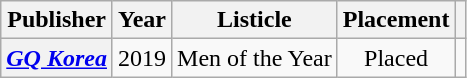<table class="wikitable plainrowheaders">
<tr>
<th scope="col">Publisher</th>
<th scope="col">Year</th>
<th scope="col">Listicle</th>
<th scope="col">Placement</th>
<th scope="col" class="unsortable"></th>
</tr>
<tr>
<th scope="row"><em><a href='#'>GQ Korea</a></em></th>
<td>2019</td>
<td>Men of the Year</td>
<td style="text-align:center">Placed</td>
<td style="text-align:center"></td>
</tr>
</table>
